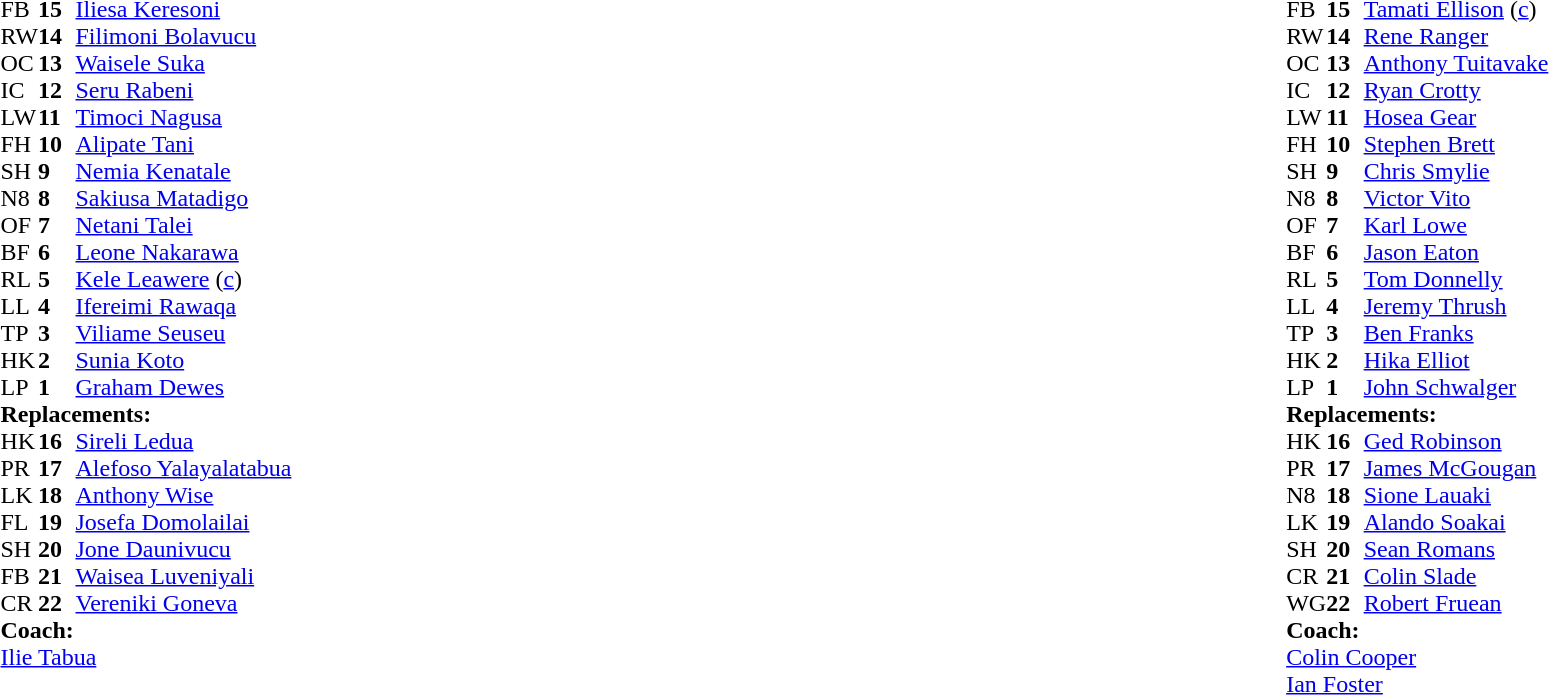<table style="width:100%;">
<tr>
<td style="vertical-align:top; width:50%;"><br><table style="font-size: 100%" cellspacing="0" cellpadding="0">
<tr>
<th width="25"></th>
<th width="25"></th>
</tr>
<tr>
<td>FB</td>
<td><strong>15</strong></td>
<td><a href='#'>Iliesa Keresoni</a></td>
<td></td>
</tr>
<tr>
<td>RW</td>
<td><strong>14</strong></td>
<td><a href='#'>Filimoni Bolavucu</a></td>
</tr>
<tr>
<td>OC</td>
<td><strong>13</strong></td>
<td><a href='#'>Waisele Suka</a></td>
</tr>
<tr>
<td>IC</td>
<td><strong>12</strong></td>
<td><a href='#'>Seru Rabeni</a></td>
<td></td>
</tr>
<tr>
<td>LW</td>
<td><strong>11</strong></td>
<td><a href='#'>Timoci Nagusa</a></td>
</tr>
<tr>
<td>FH</td>
<td><strong>10</strong></td>
<td><a href='#'>Alipate Tani</a></td>
</tr>
<tr>
<td>SH</td>
<td><strong>9</strong></td>
<td><a href='#'>Nemia Kenatale</a></td>
<td></td>
</tr>
<tr>
<td>N8</td>
<td><strong>8</strong></td>
<td><a href='#'>Sakiusa Matadigo</a></td>
</tr>
<tr>
<td>OF</td>
<td><strong>7</strong></td>
<td><a href='#'>Netani Talei</a></td>
</tr>
<tr>
<td>BF</td>
<td><strong>6</strong></td>
<td><a href='#'>Leone Nakarawa</a></td>
<td></td>
</tr>
<tr>
<td>RL</td>
<td><strong>5</strong></td>
<td><a href='#'>Kele Leawere</a> (<a href='#'>c</a>)</td>
</tr>
<tr>
<td>LL</td>
<td><strong>4</strong></td>
<td><a href='#'>Ifereimi Rawaqa</a></td>
<td></td>
</tr>
<tr>
<td>TP</td>
<td><strong>3</strong></td>
<td><a href='#'>Viliame Seuseu</a></td>
<td></td>
<td></td>
</tr>
<tr>
<td>HK</td>
<td><strong>2</strong></td>
<td><a href='#'>Sunia Koto</a></td>
<td></td>
</tr>
<tr>
<td>LP</td>
<td><strong>1</strong></td>
<td><a href='#'>Graham Dewes</a></td>
<td></td>
</tr>
<tr>
<td colspan=3><strong>Replacements:</strong></td>
</tr>
<tr>
<td>HK</td>
<td><strong>16</strong></td>
<td><a href='#'>Sireli Ledua</a></td>
<td></td>
</tr>
<tr>
<td>PR</td>
<td><strong>17</strong></td>
<td><a href='#'>Alefoso Yalayalatabua</a></td>
<td></td>
</tr>
<tr>
<td>LK</td>
<td><strong>18</strong></td>
<td><a href='#'>Anthony Wise</a></td>
<td></td>
</tr>
<tr>
<td>FL</td>
<td><strong>19</strong></td>
<td><a href='#'>Josefa Domolailai</a></td>
<td></td>
</tr>
<tr>
<td>SH</td>
<td><strong>20</strong></td>
<td><a href='#'>Jone Daunivucu</a></td>
<td></td>
</tr>
<tr>
<td>FB</td>
<td><strong>21</strong></td>
<td><a href='#'>Waisea Luveniyali</a></td>
<td></td>
</tr>
<tr>
<td>CR</td>
<td><strong>22</strong></td>
<td><a href='#'>Vereniki Goneva</a></td>
<td></td>
</tr>
<tr>
<td colspan=3><strong>Coach:</strong></td>
</tr>
<tr>
<td colspan="4"> <a href='#'>Ilie Tabua</a></td>
</tr>
</table>
</td>
<td style="vertical-align:top; width:50%;"><br><table cellspacing="0" cellpadding="0" style="font-size:100%; margin:auto;">
<tr>
<th width="25"></th>
<th width="25"></th>
</tr>
<tr>
<td>FB</td>
<td><strong>15</strong></td>
<td><a href='#'>Tamati Ellison</a> (<a href='#'>c</a>)</td>
<td></td>
</tr>
<tr>
<td>RW</td>
<td><strong>14</strong></td>
<td><a href='#'>Rene Ranger</a></td>
</tr>
<tr>
<td>OC</td>
<td><strong>13</strong></td>
<td><a href='#'>Anthony Tuitavake</a></td>
</tr>
<tr>
<td>IC</td>
<td><strong>12</strong></td>
<td><a href='#'>Ryan Crotty</a></td>
</tr>
<tr>
<td>LW</td>
<td><strong>11</strong></td>
<td><a href='#'>Hosea Gear</a></td>
</tr>
<tr>
<td>FH</td>
<td><strong>10</strong></td>
<td><a href='#'>Stephen Brett</a></td>
<td></td>
</tr>
<tr>
<td>SH</td>
<td><strong>9</strong></td>
<td><a href='#'>Chris Smylie</a></td>
</tr>
<tr>
<td>N8</td>
<td><strong>8</strong></td>
<td><a href='#'>Victor Vito</a></td>
<td></td>
</tr>
<tr>
<td>OF</td>
<td><strong>7</strong></td>
<td><a href='#'>Karl Lowe</a></td>
<td></td>
</tr>
<tr>
<td>BF</td>
<td><strong>6</strong></td>
<td><a href='#'>Jason Eaton</a></td>
</tr>
<tr>
<td>RL</td>
<td><strong>5</strong></td>
<td><a href='#'>Tom Donnelly</a></td>
</tr>
<tr>
<td>LL</td>
<td><strong>4</strong></td>
<td><a href='#'>Jeremy Thrush</a></td>
</tr>
<tr>
<td>TP</td>
<td><strong>3</strong></td>
<td><a href='#'>Ben Franks</a></td>
</tr>
<tr>
<td>HK</td>
<td><strong>2</strong></td>
<td><a href='#'>Hika Elliot</a></td>
</tr>
<tr>
<td>LP</td>
<td><strong>1</strong></td>
<td><a href='#'>John Schwalger</a></td>
</tr>
<tr>
<td colspan=3><strong>Replacements:</strong></td>
</tr>
<tr>
<td>HK</td>
<td><strong>16</strong></td>
<td><a href='#'>Ged Robinson</a></td>
</tr>
<tr>
<td>PR</td>
<td><strong>17</strong></td>
<td><a href='#'>James McGougan</a></td>
</tr>
<tr>
<td>N8</td>
<td><strong>18</strong></td>
<td><a href='#'>Sione Lauaki</a></td>
<td></td>
</tr>
<tr>
<td>LK</td>
<td><strong>19</strong></td>
<td><a href='#'>Alando Soakai</a></td>
<td></td>
</tr>
<tr>
<td>SH</td>
<td><strong>20</strong></td>
<td><a href='#'>Sean Romans</a></td>
</tr>
<tr>
<td>CR</td>
<td><strong>21</strong></td>
<td><a href='#'>Colin Slade</a></td>
<td></td>
</tr>
<tr>
<td>WG</td>
<td><strong>22</strong></td>
<td><a href='#'>Robert Fruean</a></td>
</tr>
<tr>
<td colspan=3><strong>Coach:</strong></td>
</tr>
<tr>
<td colspan="4"> <a href='#'>Colin Cooper</a> <br> <a href='#'>Ian Foster</a></td>
</tr>
</table>
</td>
</tr>
</table>
